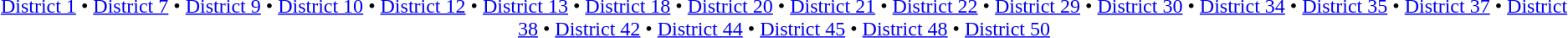<table id=toc class=toc summary=Contents>
<tr>
<td align=center><br><a href='#'>District 1</a> • <a href='#'>District 7</a> • <a href='#'>District 9</a> • <a href='#'>District 10</a> • <a href='#'>District 12</a> • <a href='#'>District 13</a> • <a href='#'>District 18</a> • <a href='#'>District 20</a> • <a href='#'>District 21</a> • <a href='#'>District 22</a> • <a href='#'>District 29</a> • <a href='#'>District 30</a> • <a href='#'>District 34</a> • <a href='#'>District 35</a> • <a href='#'>District 37</a> • <a href='#'>District 38</a> • <a href='#'>District 42</a> • <a href='#'>District 44</a> • <a href='#'>District 45</a> • <a href='#'>District 48</a> • <a href='#'>District 50</a></td>
</tr>
</table>
